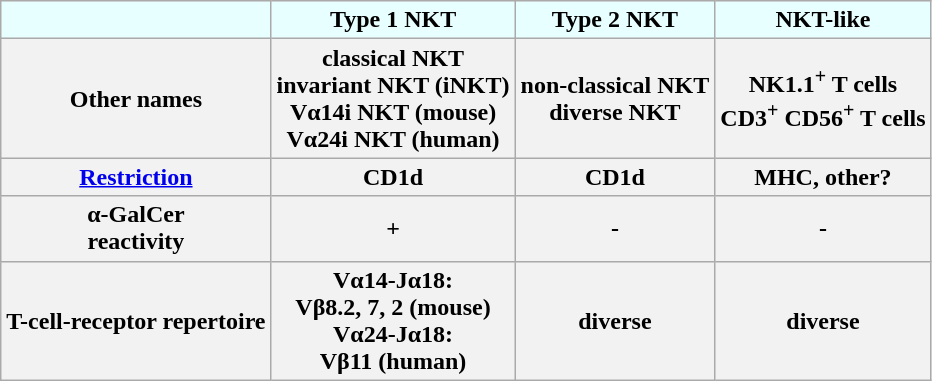<table class="wikitable">
<tr>
<th style="background-color:#e8ffff;text"></th>
<th style="background-color:#e8ffff;text">Type 1 NKT</th>
<th style="background-color:#e8ffff;text">Type 2 NKT</th>
<th style="background-color:#e8ffff;text">NKT-like</th>
</tr>
<tr>
<th>Other names</th>
<th>classical NKT <br> invariant NKT (iNKT) <br> Vα14i NKT (mouse)<br> Vα24i NKT (human)</th>
<th>non-classical NKT <br> diverse NKT</th>
<th>NK1.1<sup>+</sup> T cells <br> CD3<sup>+</sup> CD56<sup>+</sup> T cells</th>
</tr>
<tr>
<th><a href='#'>Restriction</a></th>
<th>CD1d</th>
<th>CD1d</th>
<th>MHC, other?</th>
</tr>
<tr>
<th>α-GalCer <br> reactivity</th>
<th>+</th>
<th>-</th>
<th>-</th>
</tr>
<tr>
<th>T-cell-receptor repertoire</th>
<th>Vα14-Jα18: <br> Vβ8.2, 7, 2 (mouse) <br> Vα24-Jα18: <br> Vβ11 (human)</th>
<th>diverse</th>
<th>diverse</th>
</tr>
</table>
